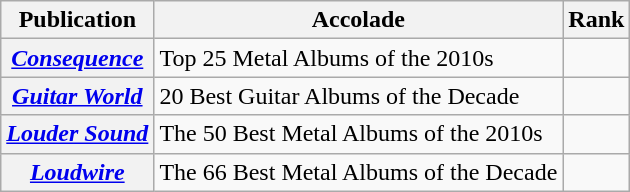<table class="wikitable sortable plainrowheaders">
<tr>
<th>Publication</th>
<th>Accolade</th>
<th>Rank</th>
</tr>
<tr>
<th scope="row"><em><a href='#'>Consequence</a></em></th>
<td>Top 25 Metal Albums of the 2010s</td>
<td></td>
</tr>
<tr>
<th scope="row"><em><a href='#'>Guitar World</a></em></th>
<td>20 Best Guitar Albums of the Decade</td>
<td></td>
</tr>
<tr>
<th scope="row"><em><a href='#'>Louder Sound</a></em></th>
<td>The 50 Best Metal Albums of the 2010s</td>
<td></td>
</tr>
<tr>
<th scope="row"><em><a href='#'>Loudwire</a></em></th>
<td>The 66 Best Metal Albums of the Decade</td>
<td></td>
</tr>
</table>
